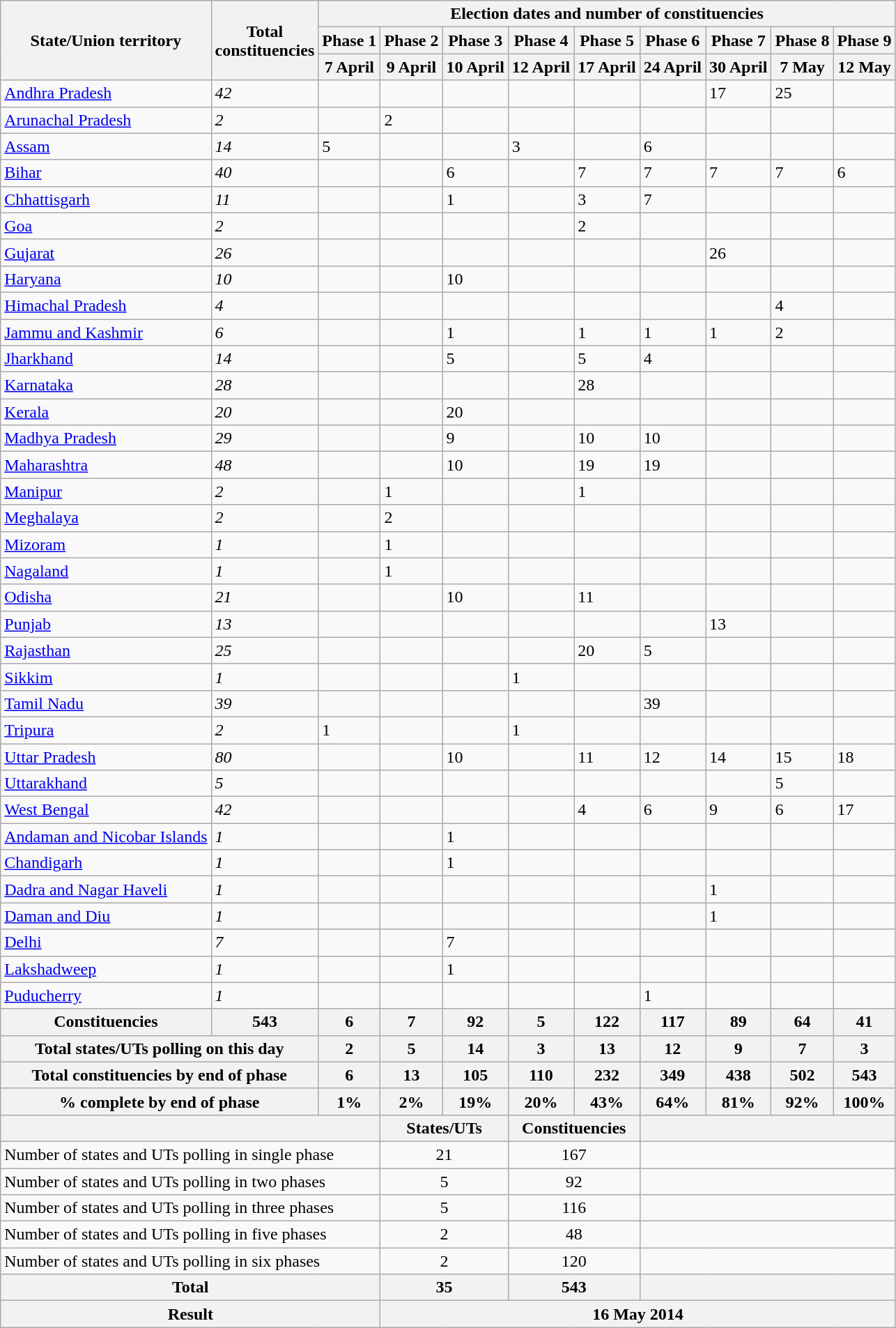<table class="wikitable collapsible">
<tr>
<th rowspan="3">State/Union territory</th>
<th rowspan="3">Total<br>constituencies</th>
<th colspan="9">Election dates and number of constituencies</th>
</tr>
<tr>
<th>Phase 1</th>
<th>Phase 2</th>
<th>Phase 3</th>
<th>Phase 4</th>
<th>Phase 5</th>
<th>Phase 6</th>
<th>Phase 7</th>
<th>Phase 8</th>
<th>Phase 9</th>
</tr>
<tr>
<th>7 April</th>
<th>9 April</th>
<th>10 April</th>
<th>12 April</th>
<th>17 April</th>
<th>24 April</th>
<th>30 April</th>
<th>7 May</th>
<th>12 May</th>
</tr>
<tr>
<td><a href='#'>Andhra Pradesh</a></td>
<td><em>42</em></td>
<td></td>
<td></td>
<td></td>
<td></td>
<td></td>
<td></td>
<td>17</td>
<td>25</td>
<td></td>
</tr>
<tr>
<td><a href='#'>Arunachal Pradesh</a></td>
<td><em>2</em></td>
<td></td>
<td>2</td>
<td></td>
<td></td>
<td></td>
<td></td>
<td></td>
<td></td>
<td></td>
</tr>
<tr>
<td><a href='#'>Assam</a></td>
<td><em>14</em></td>
<td>5</td>
<td></td>
<td></td>
<td>3</td>
<td></td>
<td>6</td>
<td></td>
<td></td>
<td></td>
</tr>
<tr>
<td><a href='#'>Bihar</a></td>
<td><em>40</em></td>
<td></td>
<td></td>
<td>6</td>
<td></td>
<td>7</td>
<td>7</td>
<td>7</td>
<td>7</td>
<td>6</td>
</tr>
<tr>
<td><a href='#'>Chhattisgarh</a></td>
<td><em>11</em></td>
<td></td>
<td></td>
<td>1</td>
<td></td>
<td>3</td>
<td>7</td>
<td></td>
<td></td>
<td></td>
</tr>
<tr>
<td><a href='#'>Goa</a></td>
<td><em>2</em></td>
<td></td>
<td></td>
<td></td>
<td></td>
<td>2</td>
<td></td>
<td></td>
<td></td>
<td></td>
</tr>
<tr>
<td><a href='#'>Gujarat</a></td>
<td><em>26</em></td>
<td></td>
<td></td>
<td></td>
<td></td>
<td></td>
<td></td>
<td>26</td>
<td></td>
<td></td>
</tr>
<tr>
<td><a href='#'>Haryana</a></td>
<td><em>10</em></td>
<td></td>
<td></td>
<td>10</td>
<td></td>
<td></td>
<td></td>
<td></td>
<td></td>
<td></td>
</tr>
<tr>
<td><a href='#'>Himachal Pradesh</a></td>
<td><em>4</em></td>
<td></td>
<td></td>
<td></td>
<td></td>
<td></td>
<td></td>
<td></td>
<td>4</td>
<td></td>
</tr>
<tr>
<td><a href='#'>Jammu and Kashmir</a></td>
<td><em>6</em></td>
<td></td>
<td></td>
<td>1</td>
<td></td>
<td>1</td>
<td>1</td>
<td>1</td>
<td>2</td>
<td></td>
</tr>
<tr>
<td><a href='#'>Jharkhand</a></td>
<td><em>14</em></td>
<td></td>
<td></td>
<td>5</td>
<td></td>
<td>5</td>
<td>4</td>
<td></td>
<td></td>
<td></td>
</tr>
<tr>
<td><a href='#'>Karnataka</a></td>
<td><em>28</em></td>
<td></td>
<td></td>
<td></td>
<td></td>
<td>28</td>
<td></td>
<td></td>
<td></td>
<td></td>
</tr>
<tr>
<td><a href='#'>Kerala</a></td>
<td><em>20</em></td>
<td></td>
<td></td>
<td>20</td>
<td></td>
<td></td>
<td></td>
<td></td>
<td></td>
<td></td>
</tr>
<tr>
<td><a href='#'>Madhya Pradesh</a></td>
<td><em>29</em></td>
<td></td>
<td></td>
<td>9</td>
<td></td>
<td>10</td>
<td>10</td>
<td></td>
<td></td>
<td></td>
</tr>
<tr>
<td><a href='#'>Maharashtra</a></td>
<td><em>48</em></td>
<td></td>
<td></td>
<td>10</td>
<td></td>
<td>19</td>
<td>19</td>
<td></td>
<td></td>
<td></td>
</tr>
<tr>
<td><a href='#'>Manipur</a></td>
<td><em>2</em></td>
<td></td>
<td>1</td>
<td></td>
<td></td>
<td>1</td>
<td></td>
<td></td>
<td></td>
<td></td>
</tr>
<tr>
<td><a href='#'>Meghalaya</a></td>
<td><em>2</em></td>
<td></td>
<td>2</td>
<td></td>
<td></td>
<td></td>
<td></td>
<td></td>
<td></td>
<td></td>
</tr>
<tr>
<td><a href='#'>Mizoram</a></td>
<td><em>1</em></td>
<td></td>
<td>1</td>
<td></td>
<td></td>
<td></td>
<td></td>
<td></td>
<td></td>
<td></td>
</tr>
<tr>
<td><a href='#'>Nagaland</a></td>
<td><em>1</em></td>
<td></td>
<td>1</td>
<td></td>
<td></td>
<td></td>
<td></td>
<td></td>
<td></td>
<td></td>
</tr>
<tr>
<td><a href='#'>Odisha</a></td>
<td><em>21</em></td>
<td></td>
<td></td>
<td>10</td>
<td></td>
<td>11</td>
<td></td>
<td></td>
<td></td>
</tr>
<tr>
<td><a href='#'>Punjab</a></td>
<td><em>13</em></td>
<td></td>
<td></td>
<td></td>
<td></td>
<td></td>
<td></td>
<td>13</td>
<td></td>
<td></td>
</tr>
<tr>
<td><a href='#'>Rajasthan</a></td>
<td><em>25</em></td>
<td></td>
<td></td>
<td></td>
<td></td>
<td>20</td>
<td>5</td>
<td></td>
<td></td>
<td></td>
</tr>
<tr>
<td><a href='#'>Sikkim</a></td>
<td><em>1</em></td>
<td></td>
<td></td>
<td></td>
<td>1</td>
<td></td>
<td></td>
<td></td>
<td></td>
</tr>
<tr>
<td><a href='#'>Tamil Nadu</a></td>
<td><em>39</em></td>
<td></td>
<td></td>
<td></td>
<td></td>
<td></td>
<td>39</td>
<td></td>
<td></td>
<td></td>
</tr>
<tr>
<td><a href='#'>Tripura</a></td>
<td><em>2</em></td>
<td>1</td>
<td></td>
<td></td>
<td>1</td>
<td></td>
<td></td>
<td></td>
<td></td>
<td></td>
</tr>
<tr>
<td><a href='#'>Uttar Pradesh</a></td>
<td><em>80</em></td>
<td></td>
<td></td>
<td>10</td>
<td></td>
<td>11</td>
<td>12</td>
<td>14</td>
<td>15</td>
<td>18</td>
</tr>
<tr>
<td><a href='#'>Uttarakhand</a></td>
<td><em>5</em></td>
<td></td>
<td></td>
<td></td>
<td></td>
<td></td>
<td></td>
<td></td>
<td>5</td>
<td></td>
</tr>
<tr>
<td><a href='#'>West Bengal</a></td>
<td><em>42</em></td>
<td></td>
<td></td>
<td></td>
<td></td>
<td>4</td>
<td>6</td>
<td>9</td>
<td>6</td>
<td>17</td>
</tr>
<tr>
<td><a href='#'>Andaman and Nicobar Islands</a></td>
<td><em>1</em></td>
<td></td>
<td></td>
<td>1</td>
<td></td>
<td></td>
<td></td>
<td></td>
<td></td>
<td></td>
</tr>
<tr>
<td><a href='#'>Chandigarh</a></td>
<td><em>1</em></td>
<td></td>
<td></td>
<td>1</td>
<td></td>
<td></td>
<td></td>
<td></td>
<td></td>
<td></td>
</tr>
<tr>
<td><a href='#'>Dadra and Nagar Haveli</a></td>
<td><em>1</em></td>
<td></td>
<td></td>
<td></td>
<td></td>
<td></td>
<td></td>
<td>1</td>
<td></td>
<td></td>
</tr>
<tr>
<td><a href='#'>Daman and Diu</a></td>
<td><em>1</em></td>
<td></td>
<td></td>
<td></td>
<td></td>
<td></td>
<td></td>
<td>1</td>
<td></td>
<td></td>
</tr>
<tr>
<td><a href='#'>Delhi</a></td>
<td><em>7</em></td>
<td></td>
<td></td>
<td>7</td>
<td></td>
<td></td>
<td></td>
<td></td>
<td></td>
<td></td>
</tr>
<tr>
<td><a href='#'>Lakshadweep</a></td>
<td><em>1</em></td>
<td></td>
<td></td>
<td>1</td>
<td></td>
<td></td>
<td></td>
<td></td>
<td></td>
<td></td>
</tr>
<tr>
<td><a href='#'>Puducherry</a></td>
<td><em>1</em></td>
<td></td>
<td></td>
<td></td>
<td></td>
<td></td>
<td>1</td>
<td></td>
<td></td>
<td></td>
</tr>
<tr>
<th>Constituencies</th>
<th>543</th>
<th>6</th>
<th>7</th>
<th>92</th>
<th>5</th>
<th>122</th>
<th>117</th>
<th>89</th>
<th>64</th>
<th>41</th>
</tr>
<tr>
<th colspan=2>Total states/UTs polling on this day</th>
<th>2</th>
<th>5</th>
<th>14</th>
<th>3</th>
<th>13</th>
<th>12</th>
<th>9</th>
<th>7</th>
<th>3</th>
</tr>
<tr>
<th colspan=2>Total constituencies by end of phase</th>
<th>6</th>
<th>13</th>
<th>105</th>
<th>110</th>
<th>232</th>
<th>349</th>
<th>438</th>
<th>502</th>
<th>543</th>
</tr>
<tr>
<th colspan=2>% complete by end of phase</th>
<th>1%</th>
<th>2%</th>
<th>19%</th>
<th>20%</th>
<th>43%</th>
<th>64%</th>
<th>81%</th>
<th>92%</th>
<th>100%</th>
</tr>
<tr>
<th colspan=3></th>
<th colspan=2>States/UTs</th>
<th colspan=2>Constituencies</th>
<th colspan=7></th>
</tr>
<tr>
<td colspan=3>Number of states and UTs polling in single phase</td>
<td colspan="2" style="text-align:center;">21</td>
<td colspan="2" style="text-align:center;">167</td>
<td colspan="7" style="text-align:center;"></td>
</tr>
<tr>
<td colspan=3>Number of states and UTs polling in two phases</td>
<td colspan="2" style="text-align:center;">5</td>
<td colspan="2" style="text-align:center;">92</td>
<td colspan="7" style="text-align:center;"></td>
</tr>
<tr>
<td colspan=3>Number of states and UTs polling in three phases</td>
<td colspan="2" style="text-align:center;">5</td>
<td colspan="2" style="text-align:center;">116</td>
<td colspan="7" style="text-align:center;"></td>
</tr>
<tr>
<td colspan=3>Number of states and UTs polling in five phases</td>
<td colspan="2" style="text-align:center;">2</td>
<td colspan="2" style="text-align:center;">48</td>
<td colspan="7" style="text-align:center;"></td>
</tr>
<tr>
<td colspan=3>Number of states and UTs polling in six phases</td>
<td colspan="2" style="text-align:center;">2</td>
<td colspan="2" style="text-align:center;">120</td>
<td colspan="7" style="text-align:center;"></td>
</tr>
<tr>
<th colspan=3>Total</th>
<th colspan="2" style="text-align:center;">35</th>
<th colspan="2" style="text-align:center;">543</th>
<th colspan="7" style="text-align:center;"></th>
</tr>
<tr>
<th colspan=3>Result</th>
<th colspan="8">16 May 2014</th>
</tr>
</table>
